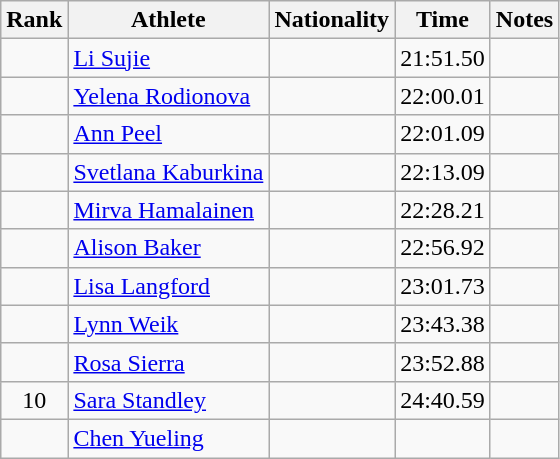<table class="wikitable sortable" style="text-align:center">
<tr>
<th>Rank</th>
<th>Athlete</th>
<th>Nationality</th>
<th>Time</th>
<th>Notes</th>
</tr>
<tr>
<td></td>
<td align=left><a href='#'>Li Sujie</a></td>
<td align=left></td>
<td>21:51.50</td>
<td></td>
</tr>
<tr>
<td></td>
<td align=left><a href='#'>Yelena Rodionova</a></td>
<td align=left></td>
<td>22:00.01</td>
<td></td>
</tr>
<tr>
<td></td>
<td align=left><a href='#'>Ann Peel</a></td>
<td align=left></td>
<td>22:01.09</td>
<td></td>
</tr>
<tr>
<td></td>
<td align=left><a href='#'>Svetlana Kaburkina</a></td>
<td align=left></td>
<td>22:13.09</td>
<td></td>
</tr>
<tr>
<td></td>
<td align=left><a href='#'>Mirva Hamalainen</a></td>
<td align=left></td>
<td>22:28.21</td>
<td></td>
</tr>
<tr>
<td></td>
<td align=left><a href='#'>Alison Baker</a></td>
<td align=left></td>
<td>22:56.92</td>
<td></td>
</tr>
<tr>
<td></td>
<td align=left><a href='#'>Lisa Langford</a></td>
<td align=left></td>
<td>23:01.73</td>
<td></td>
</tr>
<tr>
<td></td>
<td align=left><a href='#'>Lynn Weik</a></td>
<td align=left></td>
<td>23:43.38</td>
<td></td>
</tr>
<tr>
<td></td>
<td align=left><a href='#'>Rosa Sierra</a></td>
<td align=left></td>
<td>23:52.88</td>
<td></td>
</tr>
<tr>
<td>10</td>
<td align=left><a href='#'>Sara Standley</a></td>
<td align=left></td>
<td>24:40.59</td>
<td></td>
</tr>
<tr>
<td></td>
<td align=left><a href='#'>Chen Yueling</a></td>
<td align=left></td>
<td></td>
<td></td>
</tr>
</table>
